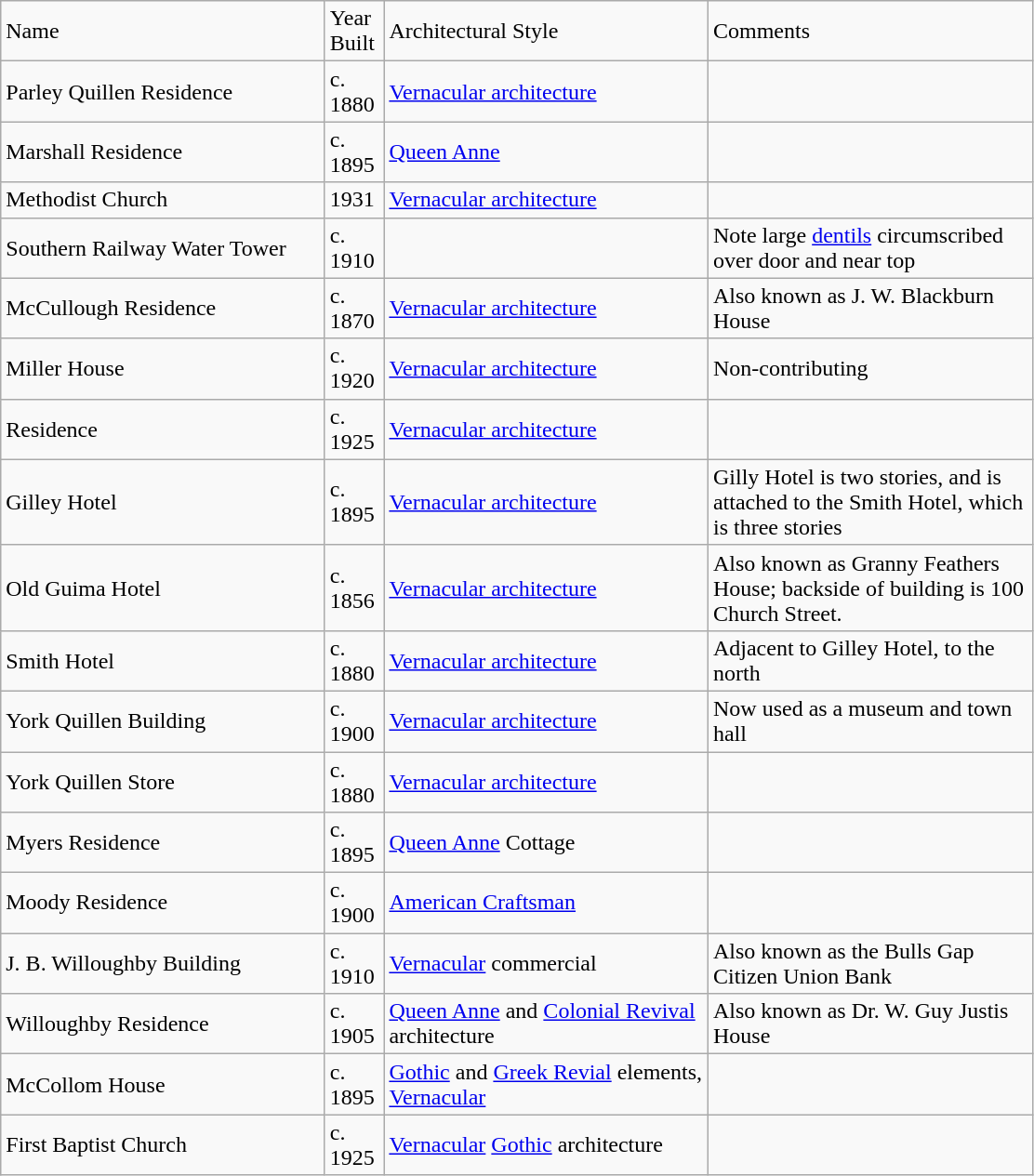<table class="wikitable">
<tr>
<td Header1="col" width="225">Name</td>
<td Header2="col" width="35">Year Built</td>
<td Header3="col" width="225">Architectural Style</td>
<td Header4="col" width="225">Comments</td>
</tr>
<tr>
<td>Parley Quillen Residence<br></td>
<td>c. 1880</td>
<td><a href='#'>Vernacular architecture</a></td>
<td></td>
</tr>
<tr>
<td>Marshall Residence<br></td>
<td>c. 1895</td>
<td><a href='#'>Queen Anne</a></td>
<td></td>
</tr>
<tr>
<td>Methodist Church<br></td>
<td>1931</td>
<td><a href='#'>Vernacular architecture</a></td>
<td></td>
</tr>
<tr>
<td>Southern Railway Water Tower<br></td>
<td>c. 1910</td>
<td></td>
<td>Note large <a href='#'>dentils</a> circumscribed over door and near top</td>
</tr>
<tr>
<td>McCullough Residence<br></td>
<td>c. 1870</td>
<td><a href='#'>Vernacular architecture</a></td>
<td>Also known as J. W. Blackburn House</td>
</tr>
<tr>
<td>Miller House<br></td>
<td>c. 1920</td>
<td><a href='#'>Vernacular architecture</a></td>
<td>Non-contributing</td>
</tr>
<tr>
<td>Residence<br></td>
<td>c. 1925</td>
<td><a href='#'>Vernacular architecture</a></td>
<td></td>
</tr>
<tr>
<td>Gilley Hotel<br></td>
<td>c. 1895</td>
<td><a href='#'>Vernacular architecture</a></td>
<td>Gilly Hotel is two stories, and is attached to the Smith Hotel, which is three stories</td>
</tr>
<tr>
<td>Old Guima Hotel<br></td>
<td>c. 1856</td>
<td><a href='#'>Vernacular architecture</a></td>
<td>Also known as Granny Feathers House; backside of building is 100 Church Street.</td>
</tr>
<tr>
<td>Smith Hotel<br></td>
<td>c. 1880</td>
<td><a href='#'>Vernacular architecture</a></td>
<td>Adjacent to Gilley Hotel, to the north</td>
</tr>
<tr>
<td>York Quillen Building<br></td>
<td>c. 1900</td>
<td><a href='#'>Vernacular architecture</a></td>
<td>Now used as a museum and town hall</td>
</tr>
<tr>
<td>York Quillen Store<br></td>
<td>c. 1880</td>
<td><a href='#'>Vernacular architecture</a></td>
<td></td>
</tr>
<tr>
<td>Myers Residence<br></td>
<td>c. 1895</td>
<td><a href='#'>Queen Anne</a> Cottage</td>
<td></td>
</tr>
<tr>
<td>Moody Residence<br></td>
<td>c. 1900</td>
<td><a href='#'>American Craftsman</a></td>
<td></td>
</tr>
<tr>
<td>J. B. Willoughby Building<br></td>
<td>c. 1910</td>
<td><a href='#'>Vernacular</a> commercial</td>
<td>Also known as the Bulls Gap Citizen Union Bank</td>
</tr>
<tr>
<td>Willoughby Residence<br></td>
<td>c. 1905</td>
<td><a href='#'>Queen Anne</a> and <a href='#'>Colonial Revival</a> architecture</td>
<td>Also known as Dr. W. Guy Justis House</td>
</tr>
<tr>
<td>McCollom House<br></td>
<td>c. 1895</td>
<td><a href='#'>Gothic</a> and <a href='#'>Greek Revial</a> elements, <a href='#'>Vernacular</a></td>
<td></td>
</tr>
<tr>
<td>First Baptist Church<br></td>
<td>c. 1925</td>
<td><a href='#'>Vernacular</a> <a href='#'>Gothic</a> architecture</td>
<td></td>
</tr>
</table>
